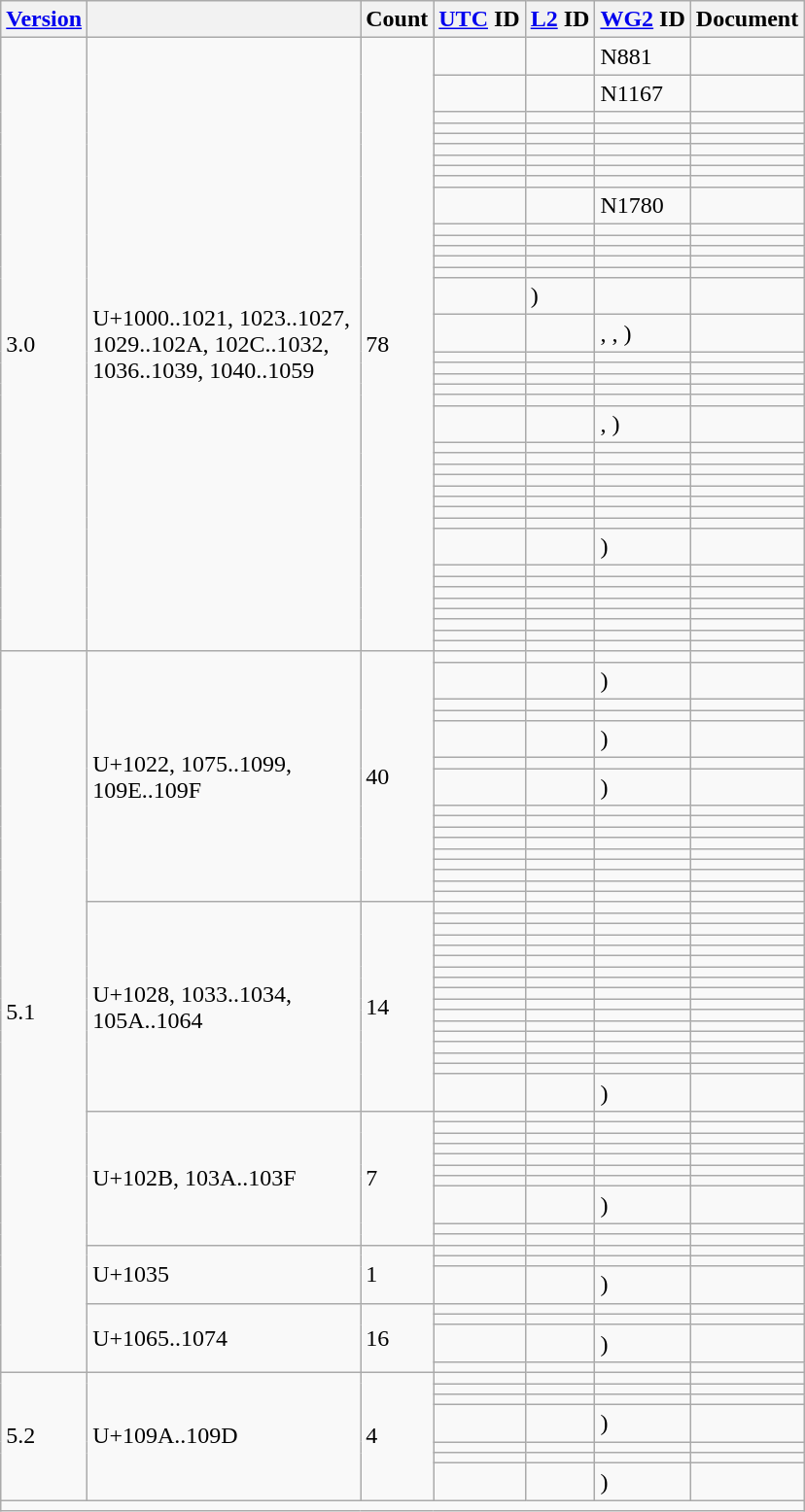<table class="wikitable collapsible collapsed sticky-header">
<tr>
<th><a href='#'>Version</a></th>
<th></th>
<th>Count</th>
<th><a href='#'>UTC</a> ID</th>
<th><a href='#'>L2</a> ID</th>
<th><a href='#'>WG2</a> ID</th>
<th>Document</th>
</tr>
<tr>
<td rowspan="40">3.0</td>
<td rowspan="40" width="180">U+1000..1021, 1023..1027, 1029..102A, 102C..1032, 1036..1039, 1040..1059</td>
<td rowspan="40">78</td>
<td></td>
<td></td>
<td>N881</td>
<td></td>
</tr>
<tr>
<td></td>
<td></td>
<td>N1167</td>
<td></td>
</tr>
<tr>
<td></td>
<td></td>
<td></td>
<td></td>
</tr>
<tr>
<td></td>
<td></td>
<td></td>
<td></td>
</tr>
<tr>
<td></td>
<td></td>
<td></td>
<td></td>
</tr>
<tr>
<td></td>
<td></td>
<td></td>
<td></td>
</tr>
<tr>
<td></td>
<td></td>
<td></td>
<td></td>
</tr>
<tr>
<td></td>
<td></td>
<td></td>
<td></td>
</tr>
<tr>
<td></td>
<td></td>
<td></td>
<td></td>
</tr>
<tr>
<td></td>
<td></td>
<td>N1780</td>
<td></td>
</tr>
<tr>
<td></td>
<td></td>
<td></td>
<td></td>
</tr>
<tr>
<td></td>
<td></td>
<td></td>
<td></td>
</tr>
<tr>
<td></td>
<td></td>
<td></td>
<td></td>
</tr>
<tr>
<td></td>
<td></td>
<td></td>
<td></td>
</tr>
<tr>
<td></td>
<td></td>
<td></td>
<td></td>
</tr>
<tr>
<td></td>
<td> )</td>
<td></td>
<td></td>
</tr>
<tr>
<td></td>
<td></td>
<td> , , )</td>
<td></td>
</tr>
<tr>
<td></td>
<td></td>
<td></td>
<td></td>
</tr>
<tr>
<td></td>
<td></td>
<td></td>
<td></td>
</tr>
<tr>
<td></td>
<td></td>
<td></td>
<td></td>
</tr>
<tr>
<td></td>
<td></td>
<td></td>
<td></td>
</tr>
<tr>
<td></td>
<td></td>
<td></td>
<td></td>
</tr>
<tr>
<td></td>
<td></td>
<td> , )</td>
<td></td>
</tr>
<tr>
<td></td>
<td></td>
<td></td>
<td></td>
</tr>
<tr>
<td></td>
<td></td>
<td></td>
<td></td>
</tr>
<tr>
<td></td>
<td></td>
<td></td>
<td></td>
</tr>
<tr>
<td></td>
<td></td>
<td></td>
<td></td>
</tr>
<tr>
<td></td>
<td></td>
<td></td>
<td></td>
</tr>
<tr>
<td></td>
<td></td>
<td></td>
<td></td>
</tr>
<tr>
<td></td>
<td></td>
<td></td>
<td></td>
</tr>
<tr>
<td></td>
<td></td>
<td></td>
<td></td>
</tr>
<tr>
<td></td>
<td></td>
<td> )</td>
<td></td>
</tr>
<tr>
<td></td>
<td></td>
<td></td>
<td></td>
</tr>
<tr>
<td></td>
<td></td>
<td></td>
<td></td>
</tr>
<tr>
<td></td>
<td></td>
<td></td>
<td></td>
</tr>
<tr>
<td></td>
<td></td>
<td></td>
<td></td>
</tr>
<tr>
<td></td>
<td></td>
<td></td>
<td></td>
</tr>
<tr>
<td></td>
<td></td>
<td></td>
<td></td>
</tr>
<tr>
<td></td>
<td></td>
<td></td>
<td></td>
</tr>
<tr>
<td></td>
<td></td>
<td></td>
<td></td>
</tr>
<tr>
<td rowspan="50">5.1</td>
<td rowspan="16">U+1022, 1075..1099, 109E..109F</td>
<td rowspan="16">40</td>
<td></td>
<td></td>
<td></td>
<td></td>
</tr>
<tr>
<td></td>
<td></td>
<td> )</td>
<td></td>
</tr>
<tr>
<td></td>
<td></td>
<td></td>
<td></td>
</tr>
<tr>
<td></td>
<td></td>
<td></td>
<td></td>
</tr>
<tr>
<td></td>
<td></td>
<td> )</td>
<td></td>
</tr>
<tr>
<td></td>
<td></td>
<td></td>
<td></td>
</tr>
<tr>
<td></td>
<td></td>
<td> )</td>
<td></td>
</tr>
<tr>
<td></td>
<td></td>
<td></td>
<td></td>
</tr>
<tr>
<td></td>
<td></td>
<td></td>
<td></td>
</tr>
<tr>
<td></td>
<td></td>
<td></td>
<td></td>
</tr>
<tr>
<td></td>
<td></td>
<td></td>
<td></td>
</tr>
<tr>
<td></td>
<td></td>
<td></td>
<td></td>
</tr>
<tr>
<td></td>
<td></td>
<td></td>
<td></td>
</tr>
<tr>
<td></td>
<td></td>
<td></td>
<td></td>
</tr>
<tr>
<td></td>
<td></td>
<td></td>
<td></td>
</tr>
<tr>
<td></td>
<td></td>
<td></td>
<td></td>
</tr>
<tr>
<td rowspan="17">U+1028, 1033..1034, 105A..1064</td>
<td rowspan="17">14</td>
<td></td>
<td></td>
<td></td>
<td></td>
</tr>
<tr>
<td></td>
<td></td>
<td></td>
<td></td>
</tr>
<tr>
<td></td>
<td></td>
<td></td>
<td></td>
</tr>
<tr>
<td></td>
<td></td>
<td></td>
<td></td>
</tr>
<tr>
<td></td>
<td></td>
<td></td>
<td></td>
</tr>
<tr>
<td></td>
<td></td>
<td></td>
<td></td>
</tr>
<tr>
<td></td>
<td></td>
<td></td>
<td></td>
</tr>
<tr>
<td></td>
<td></td>
<td></td>
<td></td>
</tr>
<tr>
<td></td>
<td></td>
<td></td>
<td></td>
</tr>
<tr>
<td></td>
<td></td>
<td></td>
<td></td>
</tr>
<tr>
<td></td>
<td></td>
<td></td>
<td></td>
</tr>
<tr>
<td></td>
<td></td>
<td></td>
<td></td>
</tr>
<tr>
<td></td>
<td></td>
<td></td>
<td></td>
</tr>
<tr>
<td></td>
<td></td>
<td></td>
<td></td>
</tr>
<tr>
<td></td>
<td></td>
<td></td>
<td></td>
</tr>
<tr>
<td></td>
<td></td>
<td></td>
<td></td>
</tr>
<tr>
<td></td>
<td></td>
<td> )</td>
<td></td>
</tr>
<tr>
<td rowspan="10">U+102B, 103A..103F</td>
<td rowspan="10">7</td>
<td></td>
<td></td>
<td></td>
<td></td>
</tr>
<tr>
<td></td>
<td></td>
<td></td>
<td></td>
</tr>
<tr>
<td></td>
<td></td>
<td></td>
<td></td>
</tr>
<tr>
<td></td>
<td></td>
<td></td>
<td></td>
</tr>
<tr>
<td></td>
<td></td>
<td></td>
<td></td>
</tr>
<tr>
<td></td>
<td></td>
<td></td>
<td></td>
</tr>
<tr>
<td></td>
<td></td>
<td></td>
<td></td>
</tr>
<tr>
<td></td>
<td></td>
<td> )</td>
<td></td>
</tr>
<tr>
<td></td>
<td></td>
<td></td>
<td></td>
</tr>
<tr>
<td></td>
<td></td>
<td></td>
<td></td>
</tr>
<tr>
<td rowspan="3">U+1035</td>
<td rowspan="3">1</td>
<td></td>
<td></td>
<td></td>
<td></td>
</tr>
<tr>
<td></td>
<td></td>
<td></td>
<td></td>
</tr>
<tr>
<td></td>
<td></td>
<td> )</td>
<td></td>
</tr>
<tr>
<td rowspan="4">U+1065..1074</td>
<td rowspan="4">16</td>
<td></td>
<td></td>
<td></td>
<td></td>
</tr>
<tr>
<td></td>
<td></td>
<td></td>
<td></td>
</tr>
<tr>
<td></td>
<td></td>
<td> )</td>
<td></td>
</tr>
<tr>
<td></td>
<td></td>
<td></td>
<td></td>
</tr>
<tr>
<td rowspan="7">5.2</td>
<td rowspan="7">U+109A..109D</td>
<td rowspan="7">4</td>
<td></td>
<td></td>
<td></td>
<td></td>
</tr>
<tr>
<td></td>
<td></td>
<td></td>
<td></td>
</tr>
<tr>
<td></td>
<td></td>
<td></td>
<td></td>
</tr>
<tr>
<td></td>
<td></td>
<td> )</td>
<td></td>
</tr>
<tr>
<td></td>
<td></td>
<td></td>
<td></td>
</tr>
<tr>
<td></td>
<td></td>
<td></td>
<td></td>
</tr>
<tr>
<td></td>
<td></td>
<td> )</td>
<td></td>
</tr>
<tr class="sortbottom">
<td colspan="7"></td>
</tr>
</table>
